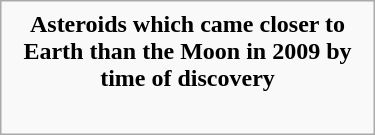<table class="infobox" style="width: 250px;">
<tr>
<td style="text-align:center"><strong>Asteroids which came closer to Earth than the Moon in 2009 by time of discovery</strong></td>
</tr>
<tr>
<td><br></td>
</tr>
</table>
